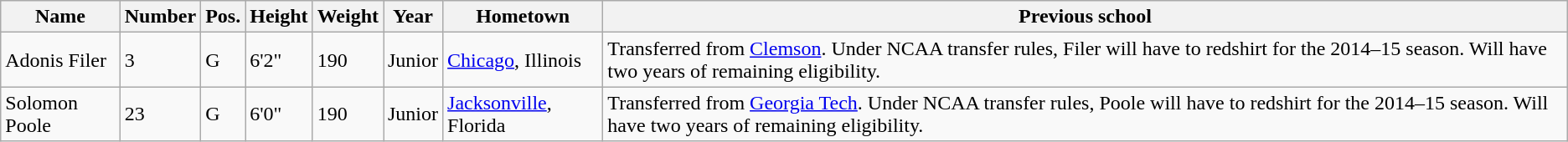<table class="wikitable sortable" border="1">
<tr>
<th>Name</th>
<th>Number</th>
<th>Pos.</th>
<th>Height</th>
<th>Weight</th>
<th>Year</th>
<th>Hometown</th>
<th class="unsortable">Previous school</th>
</tr>
<tr>
<td sortname>Adonis Filer</td>
<td>3</td>
<td>G</td>
<td>6'2"</td>
<td>190</td>
<td>Junior</td>
<td><a href='#'>Chicago</a>, Illinois</td>
<td>Transferred from <a href='#'>Clemson</a>. Under NCAA transfer rules, Filer will have to redshirt for the 2014–15 season. Will have two years of remaining eligibility.</td>
</tr>
<tr>
<td sortname>Solomon Poole</td>
<td>23</td>
<td>G</td>
<td>6'0"</td>
<td>190</td>
<td>Junior</td>
<td><a href='#'>Jacksonville</a>, Florida</td>
<td>Transferred from <a href='#'>Georgia Tech</a>. Under NCAA transfer rules, Poole will have to redshirt for the 2014–15 season. Will have two years of remaining eligibility.</td>
</tr>
</table>
